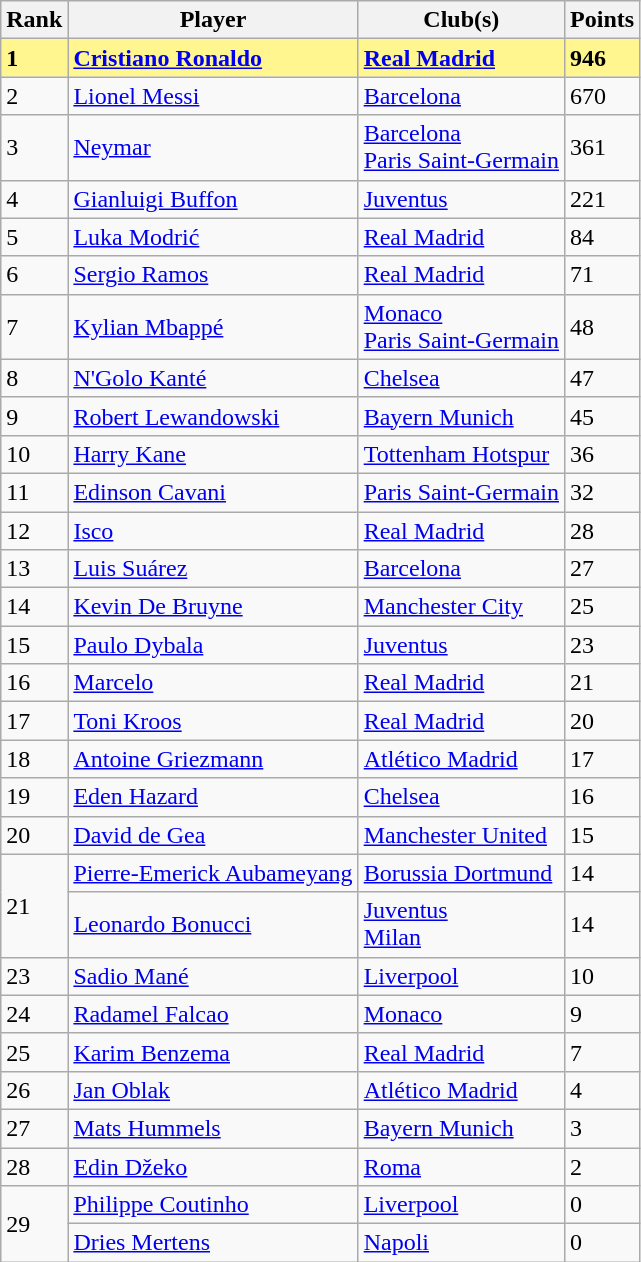<table class="wikitable plainrowheaders sortable">
<tr>
<th>Rank</th>
<th>Player</th>
<th>Club(s)</th>
<th>Points</th>
</tr>
<tr style="background-color: #FFF68F; font-weight: bold;">
<td>1</td>
<td> <a href='#'>Cristiano Ronaldo</a></td>
<td> <a href='#'>Real Madrid</a></td>
<td>946</td>
</tr>
<tr>
<td>2</td>
<td> <a href='#'>Lionel Messi</a></td>
<td> <a href='#'>Barcelona</a></td>
<td>670</td>
</tr>
<tr>
<td>3</td>
<td> <a href='#'>Neymar</a></td>
<td> <a href='#'>Barcelona</a><br> <a href='#'>Paris Saint-Germain</a></td>
<td>361</td>
</tr>
<tr>
<td>4</td>
<td> <a href='#'>Gianluigi Buffon</a></td>
<td> <a href='#'>Juventus</a></td>
<td>221</td>
</tr>
<tr>
<td>5</td>
<td> <a href='#'>Luka Modrić</a></td>
<td> <a href='#'>Real Madrid</a></td>
<td>84</td>
</tr>
<tr>
<td>6</td>
<td> <a href='#'>Sergio Ramos</a></td>
<td> <a href='#'>Real Madrid</a></td>
<td>71</td>
</tr>
<tr>
<td>7</td>
<td> <a href='#'>Kylian Mbappé</a></td>
<td> <a href='#'>Monaco</a><br> <a href='#'>Paris Saint-Germain</a></td>
<td>48</td>
</tr>
<tr>
<td>8</td>
<td> <a href='#'>N'Golo Kanté</a></td>
<td> <a href='#'>Chelsea</a></td>
<td>47</td>
</tr>
<tr>
<td>9</td>
<td> <a href='#'>Robert Lewandowski</a></td>
<td> <a href='#'>Bayern Munich</a></td>
<td>45</td>
</tr>
<tr>
<td>10</td>
<td> <a href='#'>Harry Kane</a></td>
<td> <a href='#'>Tottenham Hotspur</a></td>
<td>36</td>
</tr>
<tr>
<td>11</td>
<td> <a href='#'>Edinson Cavani</a></td>
<td> <a href='#'>Paris Saint-Germain</a></td>
<td>32</td>
</tr>
<tr>
<td>12</td>
<td> <a href='#'>Isco</a></td>
<td> <a href='#'>Real Madrid</a></td>
<td>28</td>
</tr>
<tr>
<td>13</td>
<td> <a href='#'>Luis Suárez</a></td>
<td> <a href='#'>Barcelona</a></td>
<td>27</td>
</tr>
<tr>
<td>14</td>
<td> <a href='#'>Kevin De Bruyne</a></td>
<td> <a href='#'>Manchester City</a></td>
<td>25</td>
</tr>
<tr>
<td>15</td>
<td> <a href='#'>Paulo Dybala</a></td>
<td> <a href='#'>Juventus</a></td>
<td>23</td>
</tr>
<tr>
<td>16</td>
<td> <a href='#'>Marcelo</a></td>
<td> <a href='#'>Real Madrid</a></td>
<td>21</td>
</tr>
<tr>
<td>17</td>
<td> <a href='#'>Toni Kroos</a></td>
<td> <a href='#'>Real Madrid</a></td>
<td>20</td>
</tr>
<tr>
<td>18</td>
<td> <a href='#'>Antoine Griezmann</a></td>
<td> <a href='#'>Atlético Madrid</a></td>
<td>17</td>
</tr>
<tr>
<td>19</td>
<td> <a href='#'>Eden Hazard</a></td>
<td> <a href='#'>Chelsea</a></td>
<td>16</td>
</tr>
<tr>
<td>20</td>
<td> <a href='#'>David de Gea</a></td>
<td> <a href='#'>Manchester United</a></td>
<td>15</td>
</tr>
<tr>
<td rowspan=2>21</td>
<td> <a href='#'>Pierre-Emerick Aubameyang</a></td>
<td> <a href='#'>Borussia Dortmund</a></td>
<td>14</td>
</tr>
<tr>
<td> <a href='#'>Leonardo Bonucci</a></td>
<td> <a href='#'>Juventus</a><br> <a href='#'>Milan</a></td>
<td>14</td>
</tr>
<tr>
<td>23</td>
<td> <a href='#'>Sadio Mané</a></td>
<td> <a href='#'>Liverpool</a></td>
<td>10</td>
</tr>
<tr>
<td>24</td>
<td> <a href='#'>Radamel Falcao</a></td>
<td> <a href='#'>Monaco</a></td>
<td>9</td>
</tr>
<tr>
<td>25</td>
<td> <a href='#'>Karim Benzema</a></td>
<td> <a href='#'>Real Madrid</a></td>
<td>7</td>
</tr>
<tr>
<td>26</td>
<td> <a href='#'>Jan Oblak</a></td>
<td> <a href='#'>Atlético Madrid</a></td>
<td>4</td>
</tr>
<tr>
<td>27</td>
<td> <a href='#'>Mats Hummels</a></td>
<td> <a href='#'>Bayern Munich</a></td>
<td>3</td>
</tr>
<tr>
<td>28</td>
<td> <a href='#'>Edin Džeko</a></td>
<td> <a href='#'>Roma</a></td>
<td>2</td>
</tr>
<tr>
<td rowspan=2>29</td>
<td> <a href='#'>Philippe Coutinho</a></td>
<td> <a href='#'>Liverpool</a></td>
<td>0</td>
</tr>
<tr>
<td> <a href='#'>Dries Mertens</a></td>
<td> <a href='#'>Napoli</a></td>
<td>0</td>
</tr>
</table>
